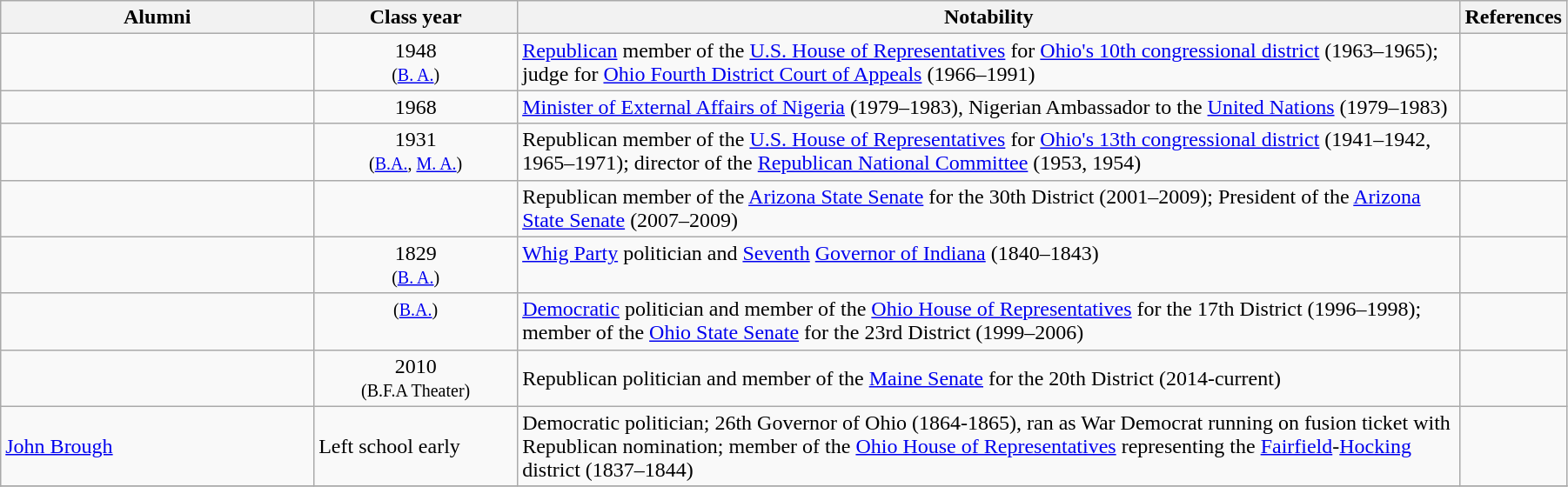<table class="wikitable sortable" width="95%">
<tr valign="top">
<th width="20%">Alumni</th>
<th width="13%">Class year</th>
<th class="unsortable" width="*">Notability</th>
<th class="unsortable" width="4%">References</th>
</tr>
<tr valign="top">
<td></td>
<td align="center">1948<br><small>(<a href='#'>B. A.</a>)</small></td>
<td><a href='#'>Republican</a> member of the <a href='#'>U.S. House of Representatives</a> for <a href='#'>Ohio's 10th congressional district</a> (1963–1965); judge for <a href='#'>Ohio Fourth District Court of Appeals</a> (1966–1991)</td>
<td align="center"></td>
</tr>
<tr valign="top">
<td></td>
<td align="center">1968</td>
<td><a href='#'>Minister of External Affairs of Nigeria</a> (1979–1983), Nigerian Ambassador to the <a href='#'>United Nations</a> (1979–1983)</td>
<td align="center"></td>
</tr>
<tr valign="top">
<td></td>
<td align="center">1931<br><small>(<a href='#'>B.A.</a>, <a href='#'>M. A.</a>)</small></td>
<td>Republican member of the <a href='#'>U.S. House of Representatives</a> for <a href='#'>Ohio's 13th congressional district</a> (1941–1942, 1965–1971); director of the <a href='#'>Republican National Committee</a> (1953, 1954)</td>
<td align="center"></td>
</tr>
<tr valign="top">
<td></td>
<td align="center"></td>
<td>Republican member of the <a href='#'>Arizona State Senate</a> for the 30th District (2001–2009); President of the <a href='#'>Arizona State Senate</a> (2007–2009)</td>
<td align="center"></td>
</tr>
<tr valign="top">
<td></td>
<td align="center">1829<br><small>(<a href='#'>B. A.</a>)</small></td>
<td><a href='#'>Whig Party</a> politician and <a href='#'>Seventh</a> <a href='#'>Governor of Indiana</a> (1840–1843)</td>
<td align="center"></td>
</tr>
<tr valign="top">
<td></td>
<td align="center"><small>(<a href='#'>B.A.</a>)</small></td>
<td><a href='#'>Democratic</a> politician and member of the <a href='#'>Ohio House of Representatives</a> for the 17th District (1996–1998); member of the <a href='#'>Ohio State Senate</a> for the 23rd District (1999–2006)</td>
<td align="center"></td>
</tr>
<tr>
<td></td>
<td align="center">2010<br><small>(B.F.A Theater)</small></td>
<td>Republican politician and member of the <a href='#'>Maine Senate</a> for the 20th District (2014-current)</td>
<td></td>
</tr>
<tr>
<td><a href='#'>John Brough</a></td>
<td>Left school early</td>
<td>Democratic politician; 26th Governor of Ohio (1864-1865), ran as War Democrat running on fusion ticket with Republican nomination; member of the <a href='#'>Ohio House of Representatives</a> representing the <a href='#'>Fairfield</a>-<a href='#'>Hocking</a> district (1837–1844)</td>
<td></td>
</tr>
<tr>
</tr>
</table>
